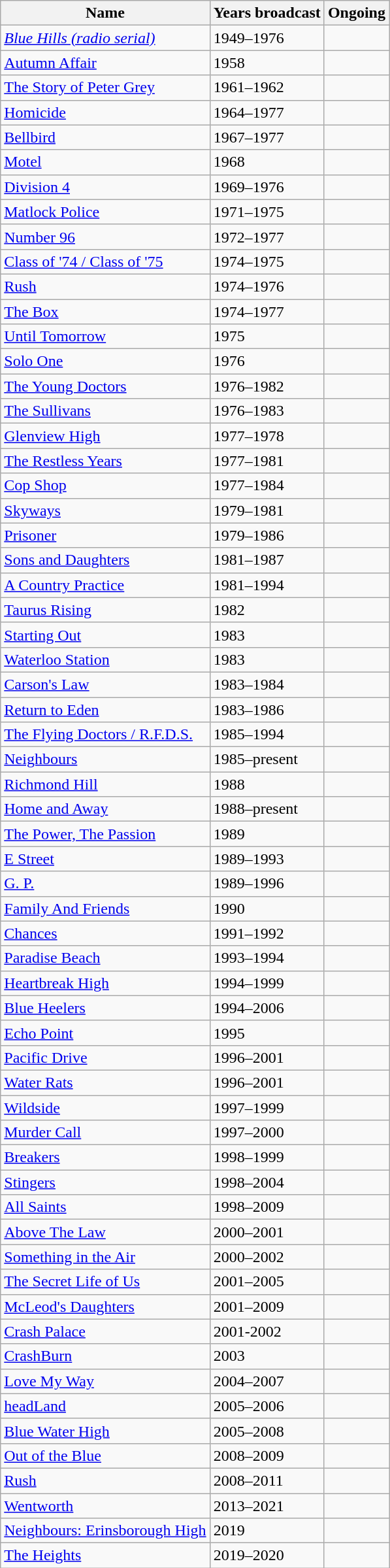<table class="wikitable sortable">
<tr>
<th>Name</th>
<th>Years broadcast</th>
<th>Ongoing</th>
</tr>
<tr>
<td><em><a href='#'>Blue Hills (radio serial)</a></em></td>
<td>1949–1976</td>
<td></td>
</tr>
<tr>
<td><a href='#'>Autumn Affair</a></td>
<td>1958</td>
<td></td>
</tr>
<tr>
<td><a href='#'>The Story of Peter Grey</a></td>
<td>1961–1962</td>
<td></td>
</tr>
<tr>
<td><a href='#'>Homicide</a></td>
<td>1964–1977</td>
<td></td>
</tr>
<tr>
<td><a href='#'>Bellbird</a></td>
<td>1967–1977</td>
<td></td>
</tr>
<tr>
<td><a href='#'>Motel</a></td>
<td>1968</td>
<td></td>
</tr>
<tr>
<td><a href='#'>Division 4</a></td>
<td>1969–1976</td>
<td></td>
</tr>
<tr>
<td><a href='#'>Matlock Police</a></td>
<td>1971–1975</td>
<td></td>
</tr>
<tr>
<td><a href='#'>Number 96</a></td>
<td>1972–1977</td>
<td></td>
</tr>
<tr>
<td><a href='#'>Class of '74 / Class of '75</a></td>
<td>1974–1975</td>
<td></td>
</tr>
<tr>
<td><a href='#'>Rush</a></td>
<td>1974–1976</td>
<td></td>
</tr>
<tr>
<td><a href='#'>The Box</a></td>
<td>1974–1977</td>
<td></td>
</tr>
<tr>
<td><a href='#'>Until Tomorrow</a></td>
<td>1975</td>
<td></td>
</tr>
<tr>
<td><a href='#'>Solo One</a></td>
<td>1976</td>
<td></td>
</tr>
<tr>
<td><a href='#'>The Young Doctors</a></td>
<td>1976–1982</td>
<td></td>
</tr>
<tr>
<td><a href='#'>The Sullivans</a></td>
<td>1976–1983</td>
<td></td>
</tr>
<tr>
<td><a href='#'>Glenview High</a></td>
<td>1977–1978</td>
<td></td>
</tr>
<tr>
<td><a href='#'>The Restless Years</a></td>
<td>1977–1981</td>
<td></td>
</tr>
<tr>
<td><a href='#'>Cop Shop</a></td>
<td>1977–1984</td>
<td></td>
</tr>
<tr>
<td><a href='#'>Skyways</a></td>
<td>1979–1981</td>
<td></td>
</tr>
<tr>
<td><a href='#'>Prisoner</a></td>
<td>1979–1986</td>
<td></td>
</tr>
<tr>
<td><a href='#'>Sons and Daughters</a></td>
<td>1981–1987</td>
<td></td>
</tr>
<tr>
<td><a href='#'>A Country Practice</a></td>
<td>1981–1994</td>
<td></td>
</tr>
<tr>
<td><a href='#'>Taurus Rising</a></td>
<td>1982</td>
<td></td>
</tr>
<tr>
<td><a href='#'>Starting Out</a></td>
<td>1983</td>
<td></td>
</tr>
<tr>
<td><a href='#'>Waterloo Station</a></td>
<td>1983</td>
<td></td>
</tr>
<tr>
<td><a href='#'>Carson's Law</a></td>
<td>1983–1984</td>
<td></td>
</tr>
<tr>
<td><a href='#'>Return to Eden</a></td>
<td>1983–1986</td>
<td></td>
</tr>
<tr>
<td><a href='#'>The Flying Doctors / R.F.D.S.</a></td>
<td>1985–1994</td>
<td></td>
</tr>
<tr>
<td><a href='#'>Neighbours</a></td>
<td>1985–present</td>
<td></td>
</tr>
<tr>
<td><a href='#'>Richmond Hill</a></td>
<td>1988</td>
<td></td>
</tr>
<tr>
<td><a href='#'>Home and Away</a></td>
<td>1988–present</td>
<td></td>
</tr>
<tr>
<td><a href='#'>The Power, The Passion</a></td>
<td>1989</td>
<td></td>
</tr>
<tr>
<td><a href='#'>E Street</a></td>
<td>1989–1993</td>
<td></td>
</tr>
<tr>
<td><a href='#'>G. P.</a></td>
<td>1989–1996</td>
<td></td>
</tr>
<tr>
<td><a href='#'>Family And Friends</a></td>
<td>1990</td>
<td></td>
</tr>
<tr>
<td><a href='#'>Chances</a></td>
<td>1991–1992</td>
<td></td>
</tr>
<tr>
<td><a href='#'>Paradise Beach</a></td>
<td>1993–1994</td>
<td></td>
</tr>
<tr>
<td><a href='#'>Heartbreak High</a></td>
<td>1994–1999</td>
<td></td>
</tr>
<tr>
<td><a href='#'>Blue Heelers</a></td>
<td>1994–2006</td>
<td></td>
</tr>
<tr>
<td><a href='#'>Echo Point</a></td>
<td>1995</td>
<td></td>
</tr>
<tr>
<td><a href='#'>Pacific Drive</a></td>
<td>1996–2001</td>
<td></td>
</tr>
<tr>
<td><a href='#'>Water Rats</a></td>
<td>1996–2001</td>
<td></td>
</tr>
<tr>
<td><a href='#'>Wildside</a></td>
<td>1997–1999</td>
<td></td>
</tr>
<tr>
<td><a href='#'>Murder Call</a></td>
<td>1997–2000</td>
<td></td>
</tr>
<tr>
<td><a href='#'>Breakers</a></td>
<td>1998–1999</td>
<td></td>
</tr>
<tr>
<td><a href='#'>Stingers</a></td>
<td>1998–2004</td>
<td></td>
</tr>
<tr>
<td><a href='#'>All Saints</a></td>
<td>1998–2009</td>
<td></td>
</tr>
<tr>
<td><a href='#'>Above The Law</a></td>
<td>2000–2001</td>
<td></td>
</tr>
<tr>
<td><a href='#'>Something in the Air</a></td>
<td>2000–2002</td>
<td></td>
</tr>
<tr>
<td><a href='#'>The Secret Life of Us</a></td>
<td>2001–2005</td>
<td></td>
</tr>
<tr>
<td><a href='#'>McLeod's Daughters</a></td>
<td>2001–2009</td>
<td></td>
</tr>
<tr>
<td><a href='#'>Crash Palace</a></td>
<td>2001-2002</td>
<td></td>
</tr>
<tr>
<td><a href='#'>CrashBurn</a></td>
<td>2003</td>
<td></td>
</tr>
<tr>
<td><a href='#'>Love My Way</a></td>
<td>2004–2007</td>
<td></td>
</tr>
<tr>
<td><a href='#'>headLand</a></td>
<td>2005–2006</td>
<td></td>
</tr>
<tr>
<td><a href='#'>Blue Water High</a></td>
<td>2005–2008</td>
<td></td>
</tr>
<tr>
<td><a href='#'>Out of the Blue</a></td>
<td>2008–2009</td>
<td></td>
</tr>
<tr>
<td><a href='#'>Rush</a></td>
<td>2008–2011</td>
<td></td>
</tr>
<tr>
<td><a href='#'>Wentworth</a></td>
<td>2013–2021</td>
<td></td>
</tr>
<tr>
<td><a href='#'>Neighbours: Erinsborough High</a></td>
<td>2019</td>
<td></td>
</tr>
<tr>
<td><a href='#'>The Heights</a></td>
<td>2019–2020</td>
<td></td>
</tr>
</table>
